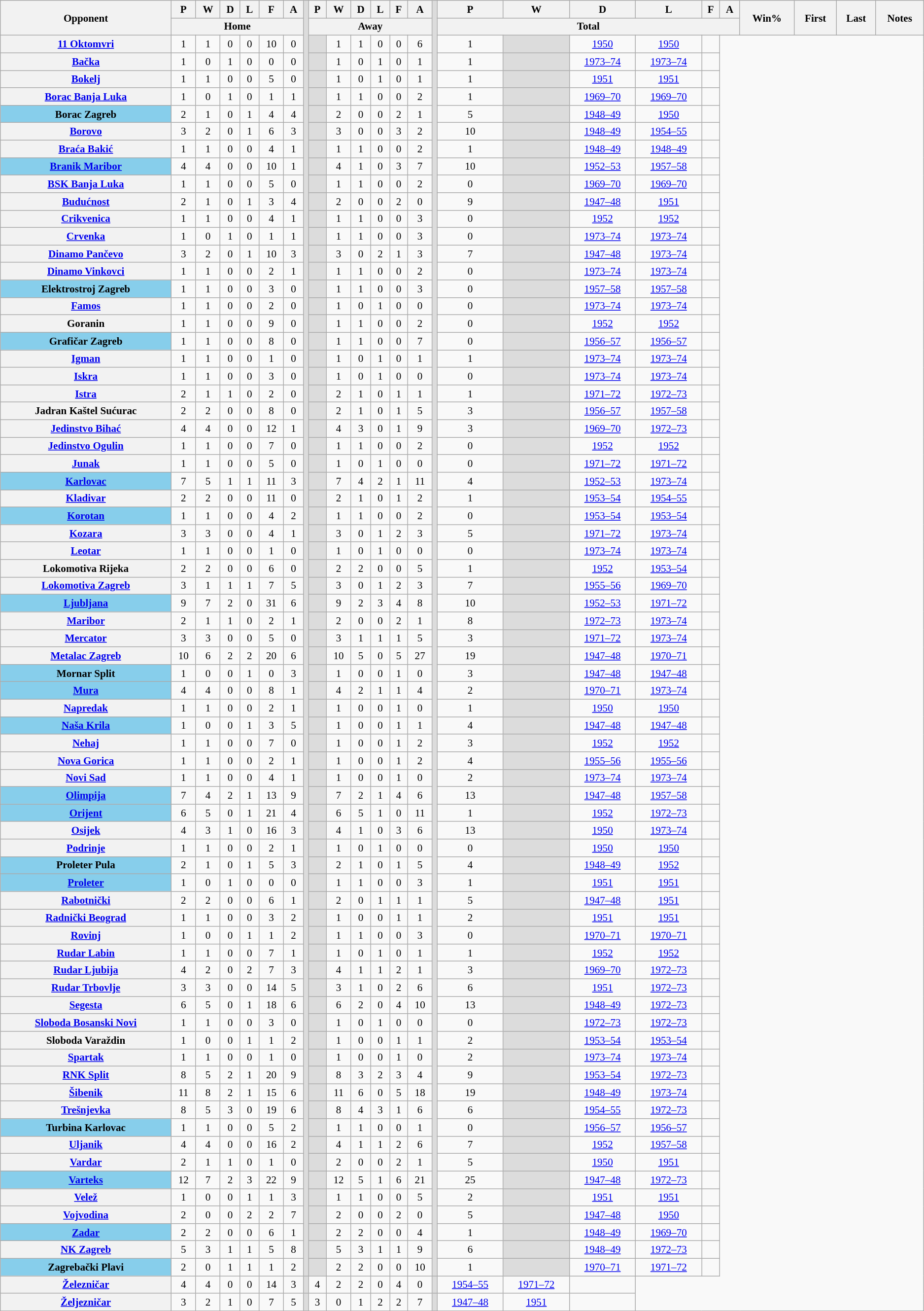<table class="wikitable plainrowheaders sortable" style="font-size: 88%; text-align: center">
<tr>
<th scope=col rowspan=2>Opponent</th>
<th scope=col>P</th>
<th scope=col>W</th>
<th scope=col>D</th>
<th scope=col>L</th>
<th scope=col>F</th>
<th scope=col>A</th>
<th scope=col width=0.1% rowspan=73 style="background: #DCDCDC" class="unsortable"></th>
<th scope=col>P</th>
<th scope=col>W</th>
<th scope=col>D</th>
<th scope=col>L</th>
<th scope=col>F</th>
<th scope=col>A</th>
<th scope=col width=0.1% rowspan=73 style="background: #DCDCDC" class="unsortable"></th>
<th scope=col>P</th>
<th scope=col>W</th>
<th scope=col>D</th>
<th scope=col>L</th>
<th scope=col>F</th>
<th scope=col>A</th>
<th scope=col rowspan=2>Win%</th>
<th scope=col rowspan=2>First</th>
<th scope=col rowspan=2>Last</th>
<th scope=col rowspan=2 class="unsortable">Notes</th>
</tr>
<tr class="unsortable">
<th colspan=6>Home</th>
<th colspan=6>Away</th>
<th colspan=6>Total</th>
</tr>
<tr>
<th scope=row><a href='#'>11 Oktomvri</a></th>
<td>1</td>
<td>1</td>
<td>0</td>
<td>0</td>
<td>10</td>
<td>0</td>
<td style="background: #DCDCDC"></td>
<td>1</td>
<td>1</td>
<td>0</td>
<td>0</td>
<td>6</td>
<td>1</td>
<td style="background: #DCDCDC"><br></td>
<td><a href='#'>1950</a></td>
<td><a href='#'>1950</a></td>
<td></td>
</tr>
<tr>
<th scope=row><a href='#'>Bačka</a></th>
<td>1</td>
<td>0</td>
<td>1</td>
<td>0</td>
<td>0</td>
<td>0</td>
<td style="background: #DCDCDC"></td>
<td>1</td>
<td>0</td>
<td>1</td>
<td>0</td>
<td>1</td>
<td>1</td>
<td style="background: #DCDCDC"><br></td>
<td><a href='#'>1973–74</a></td>
<td><a href='#'>1973–74</a></td>
<td></td>
</tr>
<tr>
<th scope=row><a href='#'>Bokelj</a></th>
<td>1</td>
<td>1</td>
<td>0</td>
<td>0</td>
<td>5</td>
<td>0</td>
<td style="background: #DCDCDC"></td>
<td>1</td>
<td>0</td>
<td>1</td>
<td>0</td>
<td>1</td>
<td>1</td>
<td style="background: #DCDCDC"><br></td>
<td><a href='#'>1951</a></td>
<td><a href='#'>1951</a></td>
<td></td>
</tr>
<tr>
<th scope=row><a href='#'>Borac Banja Luka</a></th>
<td>1</td>
<td>0</td>
<td>1</td>
<td>0</td>
<td>1</td>
<td>1</td>
<td style="background: #DCDCDC"></td>
<td>1</td>
<td>1</td>
<td>0</td>
<td>0</td>
<td>2</td>
<td>1</td>
<td style="background: #DCDCDC"><br></td>
<td><a href='#'>1969–70</a></td>
<td><a href='#'>1969–70</a></td>
<td></td>
</tr>
<tr>
<th scope=row style=background:#87ceeb>Borac Zagreb </th>
<td>2</td>
<td>1</td>
<td>0</td>
<td>1</td>
<td>4</td>
<td>4</td>
<td style="background: #DCDCDC"></td>
<td>2</td>
<td>0</td>
<td>0</td>
<td>2</td>
<td>1</td>
<td>5</td>
<td style="background: #DCDCDC"><br></td>
<td><a href='#'>1948–49</a></td>
<td><a href='#'>1950</a></td>
<td></td>
</tr>
<tr>
<th scope=row><a href='#'>Borovo</a></th>
<td>3</td>
<td>2</td>
<td>0</td>
<td>1</td>
<td>6</td>
<td>3</td>
<td style="background: #DCDCDC"></td>
<td>3</td>
<td>0</td>
<td>0</td>
<td>3</td>
<td>2</td>
<td>10</td>
<td style="background: #DCDCDC"><br></td>
<td><a href='#'>1948–49</a></td>
<td><a href='#'>1954–55</a></td>
<td></td>
</tr>
<tr>
<th scope=row><a href='#'>Braća Bakić</a></th>
<td>1</td>
<td>1</td>
<td>0</td>
<td>0</td>
<td>4</td>
<td>1</td>
<td style="background: #DCDCDC"></td>
<td>1</td>
<td>1</td>
<td>0</td>
<td>0</td>
<td>2</td>
<td>1</td>
<td style="background: #DCDCDC"><br></td>
<td><a href='#'>1948–49</a></td>
<td><a href='#'>1948–49</a></td>
<td></td>
</tr>
<tr>
<th scope=row style=background:#87ceeb><a href='#'>Branik Maribor</a> </th>
<td>4</td>
<td>4</td>
<td>0</td>
<td>0</td>
<td>10</td>
<td>1</td>
<td style="background: #DCDCDC"></td>
<td>4</td>
<td>1</td>
<td>0</td>
<td>3</td>
<td>7</td>
<td>10</td>
<td style="background: #DCDCDC"><br></td>
<td><a href='#'>1952–53</a></td>
<td><a href='#'>1957–58</a></td>
<td></td>
</tr>
<tr>
<th scope=row><a href='#'>BSK Banja Luka</a></th>
<td>1</td>
<td>1</td>
<td>0</td>
<td>0</td>
<td>5</td>
<td>0</td>
<td style="background: #DCDCDC"></td>
<td>1</td>
<td>1</td>
<td>0</td>
<td>0</td>
<td>2</td>
<td>0</td>
<td style="background: #DCDCDC"><br></td>
<td><a href='#'>1969–70</a></td>
<td><a href='#'>1969–70</a></td>
<td></td>
</tr>
<tr>
<th scope=row><a href='#'>Budućnost</a></th>
<td>2</td>
<td>1</td>
<td>0</td>
<td>1</td>
<td>3</td>
<td>4</td>
<td style="background: #DCDCDC"></td>
<td>2</td>
<td>0</td>
<td>0</td>
<td>2</td>
<td>0</td>
<td>9</td>
<td style="background: #DCDCDC"><br></td>
<td><a href='#'>1947–48</a></td>
<td><a href='#'>1951</a></td>
<td></td>
</tr>
<tr>
<th scope=row><a href='#'>Crikvenica</a></th>
<td>1</td>
<td>1</td>
<td>0</td>
<td>0</td>
<td>4</td>
<td>1</td>
<td style="background: #DCDCDC"></td>
<td>1</td>
<td>1</td>
<td>0</td>
<td>0</td>
<td>3</td>
<td>0</td>
<td style="background: #DCDCDC"><br></td>
<td><a href='#'>1952</a></td>
<td><a href='#'>1952</a></td>
<td></td>
</tr>
<tr>
<th scope=row><a href='#'>Crvenka</a></th>
<td>1</td>
<td>0</td>
<td>1</td>
<td>0</td>
<td>1</td>
<td>1</td>
<td style="background: #DCDCDC"></td>
<td>1</td>
<td>1</td>
<td>0</td>
<td>0</td>
<td>3</td>
<td>0</td>
<td style="background: #DCDCDC"><br></td>
<td><a href='#'>1973–74</a></td>
<td><a href='#'>1973–74</a></td>
<td></td>
</tr>
<tr>
<th scope=row><a href='#'>Dinamo Pančevo</a></th>
<td>3</td>
<td>2</td>
<td>0</td>
<td>1</td>
<td>10</td>
<td>3</td>
<td style="background: #DCDCDC"></td>
<td>3</td>
<td>0</td>
<td>2</td>
<td>1</td>
<td>3</td>
<td>7</td>
<td style="background: #DCDCDC"><br></td>
<td><a href='#'>1947–48</a></td>
<td><a href='#'>1973–74</a></td>
<td></td>
</tr>
<tr>
<th scope=row><a href='#'>Dinamo Vinkovci</a></th>
<td>1</td>
<td>1</td>
<td>0</td>
<td>0</td>
<td>2</td>
<td>1</td>
<td style="background: #DCDCDC"></td>
<td>1</td>
<td>1</td>
<td>0</td>
<td>0</td>
<td>2</td>
<td>0</td>
<td style="background: #DCDCDC"><br></td>
<td><a href='#'>1973–74</a></td>
<td><a href='#'>1973–74</a></td>
<td></td>
</tr>
<tr>
<th scope=row style=background:#87ceeb>Elektrostroj Zagreb </th>
<td>1</td>
<td>1</td>
<td>0</td>
<td>0</td>
<td>3</td>
<td>0</td>
<td style="background: #DCDCDC"></td>
<td>1</td>
<td>1</td>
<td>0</td>
<td>0</td>
<td>3</td>
<td>0</td>
<td style="background: #DCDCDC"><br></td>
<td><a href='#'>1957–58</a></td>
<td><a href='#'>1957–58</a></td>
<td></td>
</tr>
<tr>
<th scope=row><a href='#'>Famos</a></th>
<td>1</td>
<td>1</td>
<td>0</td>
<td>0</td>
<td>2</td>
<td>0</td>
<td style="background: #DCDCDC"></td>
<td>1</td>
<td>0</td>
<td>1</td>
<td>0</td>
<td>0</td>
<td>0</td>
<td style="background: #DCDCDC"><br></td>
<td><a href='#'>1973–74</a></td>
<td><a href='#'>1973–74</a></td>
<td></td>
</tr>
<tr>
<th scope=row>Goranin</th>
<td>1</td>
<td>1</td>
<td>0</td>
<td>0</td>
<td>9</td>
<td>0</td>
<td style="background: #DCDCDC"></td>
<td>1</td>
<td>1</td>
<td>0</td>
<td>0</td>
<td>2</td>
<td>0</td>
<td style="background: #DCDCDC"><br></td>
<td><a href='#'>1952</a></td>
<td><a href='#'>1952</a></td>
<td></td>
</tr>
<tr>
<th scope=row style=background:#87ceeb>Grafičar Zagreb </th>
<td>1</td>
<td>1</td>
<td>0</td>
<td>0</td>
<td>8</td>
<td>0</td>
<td style="background: #DCDCDC"></td>
<td>1</td>
<td>1</td>
<td>0</td>
<td>0</td>
<td>7</td>
<td>0</td>
<td style="background: #DCDCDC"><br></td>
<td><a href='#'>1956–57</a></td>
<td><a href='#'>1956–57</a></td>
<td></td>
</tr>
<tr>
<th scope=row><a href='#'>Igman</a></th>
<td>1</td>
<td>1</td>
<td>0</td>
<td>0</td>
<td>1</td>
<td>0</td>
<td style="background: #DCDCDC"></td>
<td>1</td>
<td>0</td>
<td>1</td>
<td>0</td>
<td>1</td>
<td>1</td>
<td style="background: #DCDCDC"><br></td>
<td><a href='#'>1973–74</a></td>
<td><a href='#'>1973–74</a></td>
<td></td>
</tr>
<tr>
<th scope=row><a href='#'>Iskra</a></th>
<td>1</td>
<td>1</td>
<td>0</td>
<td>0</td>
<td>3</td>
<td>0</td>
<td style="background: #DCDCDC"></td>
<td>1</td>
<td>0</td>
<td>1</td>
<td>0</td>
<td>0</td>
<td>0</td>
<td style="background: #DCDCDC"><br></td>
<td><a href='#'>1973–74</a></td>
<td><a href='#'>1973–74</a></td>
<td></td>
</tr>
<tr>
<th scope=row><a href='#'>Istra</a></th>
<td>2</td>
<td>1</td>
<td>1</td>
<td>0</td>
<td>2</td>
<td>0</td>
<td style="background: #DCDCDC"></td>
<td>2</td>
<td>1</td>
<td>0</td>
<td>1</td>
<td>1</td>
<td>1</td>
<td style="background: #DCDCDC"><br></td>
<td><a href='#'>1971–72</a></td>
<td><a href='#'>1972–73</a></td>
<td></td>
</tr>
<tr>
<th scope=row>Jadran Kaštel Sućurac</th>
<td>2</td>
<td>2</td>
<td>0</td>
<td>0</td>
<td>8</td>
<td>0</td>
<td style="background: #DCDCDC"></td>
<td>2</td>
<td>1</td>
<td>0</td>
<td>1</td>
<td>5</td>
<td>3</td>
<td style="background: #DCDCDC"><br></td>
<td><a href='#'>1956–57</a></td>
<td><a href='#'>1957–58</a></td>
<td></td>
</tr>
<tr>
<th scope=row><a href='#'>Jedinstvo Bihać</a></th>
<td>4</td>
<td>4</td>
<td>0</td>
<td>0</td>
<td>12</td>
<td>1</td>
<td style="background: #DCDCDC"></td>
<td>4</td>
<td>3</td>
<td>0</td>
<td>1</td>
<td>9</td>
<td>3</td>
<td style="background: #DCDCDC"><br></td>
<td><a href='#'>1969–70</a></td>
<td><a href='#'>1972–73</a></td>
<td></td>
</tr>
<tr>
<th scope=row><a href='#'>Jedinstvo Ogulin</a></th>
<td>1</td>
<td>1</td>
<td>0</td>
<td>0</td>
<td>7</td>
<td>0</td>
<td style="background: #DCDCDC"></td>
<td>1</td>
<td>1</td>
<td>0</td>
<td>0</td>
<td>2</td>
<td>0</td>
<td style="background: #DCDCDC"><br></td>
<td><a href='#'>1952</a></td>
<td><a href='#'>1952</a></td>
<td></td>
</tr>
<tr>
<th scope=row><a href='#'>Junak</a></th>
<td>1</td>
<td>1</td>
<td>0</td>
<td>0</td>
<td>5</td>
<td>0</td>
<td style="background: #DCDCDC"></td>
<td>1</td>
<td>0</td>
<td>1</td>
<td>0</td>
<td>0</td>
<td>0</td>
<td style="background: #DCDCDC"><br></td>
<td><a href='#'>1971–72</a></td>
<td><a href='#'>1971–72</a></td>
<td></td>
</tr>
<tr>
<th scope=row style=background:#87ceeb><a href='#'>Karlovac</a> </th>
<td>7</td>
<td>5</td>
<td>1</td>
<td>1</td>
<td>11</td>
<td>3</td>
<td style="background: #DCDCDC"></td>
<td>7</td>
<td>4</td>
<td>2</td>
<td>1</td>
<td>11</td>
<td>4</td>
<td style="background: #DCDCDC"><br></td>
<td><a href='#'>1952–53</a></td>
<td><a href='#'>1973–74</a></td>
<td></td>
</tr>
<tr>
<th scope=row><a href='#'>Kladivar</a></th>
<td>2</td>
<td>2</td>
<td>0</td>
<td>0</td>
<td>11</td>
<td>0</td>
<td style="background: #DCDCDC"></td>
<td>2</td>
<td>1</td>
<td>0</td>
<td>1</td>
<td>2</td>
<td>1</td>
<td style="background: #DCDCDC"><br></td>
<td><a href='#'>1953–54</a></td>
<td><a href='#'>1954–55</a></td>
<td></td>
</tr>
<tr>
<th scope=row style=background:#87ceeb><a href='#'>Korotan</a> </th>
<td>1</td>
<td>1</td>
<td>0</td>
<td>0</td>
<td>4</td>
<td>2</td>
<td style="background: #DCDCDC"></td>
<td>1</td>
<td>1</td>
<td>0</td>
<td>0</td>
<td>2</td>
<td>0</td>
<td style="background: #DCDCDC"><br></td>
<td><a href='#'>1953–54</a></td>
<td><a href='#'>1953–54</a></td>
<td></td>
</tr>
<tr>
<th scope=row><a href='#'>Kozara</a></th>
<td>3</td>
<td>3</td>
<td>0</td>
<td>0</td>
<td>4</td>
<td>1</td>
<td style="background: #DCDCDC"></td>
<td>3</td>
<td>0</td>
<td>1</td>
<td>2</td>
<td>3</td>
<td>5</td>
<td style="background: #DCDCDC"><br></td>
<td><a href='#'>1971–72</a></td>
<td><a href='#'>1973–74</a></td>
<td></td>
</tr>
<tr>
<th scope=row><a href='#'>Leotar</a></th>
<td>1</td>
<td>1</td>
<td>0</td>
<td>0</td>
<td>1</td>
<td>0</td>
<td style="background: #DCDCDC"></td>
<td>1</td>
<td>0</td>
<td>1</td>
<td>0</td>
<td>0</td>
<td>0</td>
<td style="background: #DCDCDC"><br></td>
<td><a href='#'>1973–74</a></td>
<td><a href='#'>1973–74</a></td>
<td></td>
</tr>
<tr>
<th scope=row>Lokomotiva Rijeka</th>
<td>2</td>
<td>2</td>
<td>0</td>
<td>0</td>
<td>6</td>
<td>0</td>
<td style="background: #DCDCDC"></td>
<td>2</td>
<td>2</td>
<td>0</td>
<td>0</td>
<td>5</td>
<td>1</td>
<td style="background: #DCDCDC"><br></td>
<td><a href='#'>1952</a></td>
<td><a href='#'>1953–54</a></td>
<td></td>
</tr>
<tr>
<th scope=row><a href='#'>Lokomotiva Zagreb</a></th>
<td>3</td>
<td>1</td>
<td>1</td>
<td>1</td>
<td>7</td>
<td>5</td>
<td style="background: #DCDCDC"></td>
<td>3</td>
<td>0</td>
<td>1</td>
<td>2</td>
<td>3</td>
<td>7</td>
<td style="background: #DCDCDC"><br></td>
<td><a href='#'>1955–56</a></td>
<td><a href='#'>1969–70</a></td>
<td></td>
</tr>
<tr>
<th scope=row style=background:#87ceeb> <a href='#'>Ljubljana</a> </th>
<td>9</td>
<td>7</td>
<td>2</td>
<td>0</td>
<td>31</td>
<td>6</td>
<td style="background: #DCDCDC"></td>
<td>9</td>
<td>2</td>
<td>3</td>
<td>4</td>
<td>8</td>
<td>10</td>
<td style="background: #DCDCDC"><br></td>
<td><a href='#'>1952–53</a></td>
<td><a href='#'>1971–72</a></td>
<td></td>
</tr>
<tr>
<th scope=row><a href='#'>Maribor</a></th>
<td>2</td>
<td>1</td>
<td>1</td>
<td>0</td>
<td>2</td>
<td>1</td>
<td style="background: #DCDCDC"></td>
<td>2</td>
<td>0</td>
<td>0</td>
<td>2</td>
<td>1</td>
<td>8</td>
<td style="background: #DCDCDC"><br></td>
<td><a href='#'>1972–73</a></td>
<td><a href='#'>1973–74</a></td>
<td></td>
</tr>
<tr>
<th scope=row><a href='#'>Mercator</a></th>
<td>3</td>
<td>3</td>
<td>0</td>
<td>0</td>
<td>5</td>
<td>0</td>
<td style="background: #DCDCDC"></td>
<td>3</td>
<td>1</td>
<td>1</td>
<td>1</td>
<td>5</td>
<td>3</td>
<td style="background: #DCDCDC"><br></td>
<td><a href='#'>1971–72</a></td>
<td><a href='#'>1973–74</a></td>
<td></td>
</tr>
<tr>
<th scope=row><a href='#'>Metalac Zagreb</a></th>
<td>10</td>
<td>6</td>
<td>2</td>
<td>2</td>
<td>20</td>
<td>6</td>
<td style="background: #DCDCDC"></td>
<td>10</td>
<td>5</td>
<td>0</td>
<td>5</td>
<td>27</td>
<td>19</td>
<td style="background: #DCDCDC"><br></td>
<td><a href='#'>1947–48</a></td>
<td><a href='#'>1970–71</a></td>
<td></td>
</tr>
<tr>
<th scope=row style=background:#87ceeb>Mornar Split </th>
<td>1</td>
<td>0</td>
<td>0</td>
<td>1</td>
<td>0</td>
<td>3</td>
<td style="background: #DCDCDC"></td>
<td>1</td>
<td>0</td>
<td>0</td>
<td>1</td>
<td>0</td>
<td>3</td>
<td style="background: #DCDCDC"><br></td>
<td><a href='#'>1947–48</a></td>
<td><a href='#'>1947–48</a></td>
<td></td>
</tr>
<tr>
<th scope=row style=background:#87ceeb><a href='#'>Mura</a> </th>
<td>4</td>
<td>4</td>
<td>0</td>
<td>0</td>
<td>8</td>
<td>1</td>
<td style="background: #DCDCDC"></td>
<td>4</td>
<td>2</td>
<td>1</td>
<td>1</td>
<td>4</td>
<td>2</td>
<td style="background: #DCDCDC"><br></td>
<td><a href='#'>1970–71</a></td>
<td><a href='#'>1973–74</a></td>
<td></td>
</tr>
<tr>
<th scope=row><a href='#'>Napredak</a></th>
<td>1</td>
<td>1</td>
<td>0</td>
<td>0</td>
<td>2</td>
<td>1</td>
<td style="background: #DCDCDC"></td>
<td>1</td>
<td>0</td>
<td>0</td>
<td>1</td>
<td>0</td>
<td>1</td>
<td style="background: #DCDCDC"><br></td>
<td><a href='#'>1950</a></td>
<td><a href='#'>1950</a></td>
<td></td>
</tr>
<tr>
<th scope=row style=background:#87ceeb><a href='#'>Naša Krila</a> </th>
<td>1</td>
<td>0</td>
<td>0</td>
<td>1</td>
<td>3</td>
<td>5</td>
<td style="background: #DCDCDC"></td>
<td>1</td>
<td>0</td>
<td>0</td>
<td>1</td>
<td>1</td>
<td>4</td>
<td style="background: #DCDCDC"><br></td>
<td><a href='#'>1947–48</a></td>
<td><a href='#'>1947–48</a></td>
<td></td>
</tr>
<tr>
<th scope=row><a href='#'>Nehaj</a></th>
<td>1</td>
<td>1</td>
<td>0</td>
<td>0</td>
<td>7</td>
<td>0</td>
<td style="background: #DCDCDC"></td>
<td>1</td>
<td>0</td>
<td>0</td>
<td>1</td>
<td>2</td>
<td>3</td>
<td style="background: #DCDCDC"><br></td>
<td><a href='#'>1952</a></td>
<td><a href='#'>1952</a></td>
<td></td>
</tr>
<tr>
<th scope=row><a href='#'>Nova Gorica</a></th>
<td>1</td>
<td>1</td>
<td>0</td>
<td>0</td>
<td>2</td>
<td>1</td>
<td style="background: #DCDCDC"></td>
<td>1</td>
<td>0</td>
<td>0</td>
<td>1</td>
<td>2</td>
<td>4</td>
<td style="background: #DCDCDC"><br></td>
<td><a href='#'>1955–56</a></td>
<td><a href='#'>1955–56</a></td>
<td></td>
</tr>
<tr>
<th scope=row><a href='#'>Novi Sad</a></th>
<td>1</td>
<td>1</td>
<td>0</td>
<td>0</td>
<td>4</td>
<td>1</td>
<td style="background: #DCDCDC"></td>
<td>1</td>
<td>0</td>
<td>0</td>
<td>1</td>
<td>0</td>
<td>2</td>
<td style="background: #DCDCDC"><br></td>
<td><a href='#'>1973–74</a></td>
<td><a href='#'>1973–74</a></td>
<td></td>
</tr>
<tr>
<th scope=row style=background:#87ceeb><a href='#'>Olimpija</a> </th>
<td>7</td>
<td>4</td>
<td>2</td>
<td>1</td>
<td>13</td>
<td>9</td>
<td style="background: #DCDCDC"></td>
<td>7</td>
<td>2</td>
<td>1</td>
<td>4</td>
<td>6</td>
<td>13</td>
<td style="background: #DCDCDC"><br></td>
<td><a href='#'>1947–48</a></td>
<td><a href='#'>1957–58</a></td>
<td></td>
</tr>
<tr>
<th scope=row style=background:#87ceeb><a href='#'>Orijent</a> </th>
<td>6</td>
<td>5</td>
<td>0</td>
<td>1</td>
<td>21</td>
<td>4</td>
<td style="background: #DCDCDC"></td>
<td>6</td>
<td>5</td>
<td>1</td>
<td>0</td>
<td>11</td>
<td>1</td>
<td style="background: #DCDCDC"><br></td>
<td><a href='#'>1952</a></td>
<td><a href='#'>1972–73</a></td>
<td></td>
</tr>
<tr>
<th scope=row><a href='#'>Osijek</a></th>
<td>4</td>
<td>3</td>
<td>1</td>
<td>0</td>
<td>16</td>
<td>3</td>
<td style="background: #DCDCDC"></td>
<td>4</td>
<td>1</td>
<td>0</td>
<td>3</td>
<td>6</td>
<td>13</td>
<td style="background: #DCDCDC"><br></td>
<td><a href='#'>1950</a></td>
<td><a href='#'>1973–74</a></td>
<td></td>
</tr>
<tr>
<th scope=row><a href='#'>Podrinje</a></th>
<td>1</td>
<td>1</td>
<td>0</td>
<td>0</td>
<td>2</td>
<td>1</td>
<td style="background: #DCDCDC"></td>
<td>1</td>
<td>0</td>
<td>1</td>
<td>0</td>
<td>0</td>
<td>0</td>
<td style="background: #DCDCDC"><br></td>
<td><a href='#'>1950</a></td>
<td><a href='#'>1950</a></td>
<td></td>
</tr>
<tr>
<th scope=row style=background:#87ceeb>Proleter Pula </th>
<td>2</td>
<td>1</td>
<td>0</td>
<td>1</td>
<td>5</td>
<td>3</td>
<td style="background: #DCDCDC"></td>
<td>2</td>
<td>1</td>
<td>0</td>
<td>1</td>
<td>5</td>
<td>4</td>
<td style="background: #DCDCDC"><br></td>
<td><a href='#'>1948–49</a></td>
<td><a href='#'>1952</a></td>
<td></td>
</tr>
<tr>
<th scope=row style=background:#87ceeb><a href='#'>Proleter</a> </th>
<td>1</td>
<td>0</td>
<td>1</td>
<td>0</td>
<td>0</td>
<td>0</td>
<td style="background: #DCDCDC"></td>
<td>1</td>
<td>1</td>
<td>0</td>
<td>0</td>
<td>3</td>
<td>1</td>
<td style="background: #DCDCDC"><br></td>
<td><a href='#'>1951</a></td>
<td><a href='#'>1951</a></td>
<td></td>
</tr>
<tr>
<th scope=row><a href='#'>Rabotnički</a></th>
<td>2</td>
<td>2</td>
<td>0</td>
<td>0</td>
<td>6</td>
<td>1</td>
<td style="background: #DCDCDC"></td>
<td>2</td>
<td>0</td>
<td>1</td>
<td>1</td>
<td>1</td>
<td>5</td>
<td style="background: #DCDCDC"><br></td>
<td><a href='#'>1947–48</a></td>
<td><a href='#'>1951</a></td>
<td></td>
</tr>
<tr>
<th scope=row><a href='#'>Radnički Beograd</a></th>
<td>1</td>
<td>1</td>
<td>0</td>
<td>0</td>
<td>3</td>
<td>2</td>
<td style="background: #DCDCDC"></td>
<td>1</td>
<td>0</td>
<td>0</td>
<td>1</td>
<td>1</td>
<td>2</td>
<td style="background: #DCDCDC"><br></td>
<td><a href='#'>1951</a></td>
<td><a href='#'>1951</a></td>
<td></td>
</tr>
<tr>
<th scope=row><a href='#'>Rovinj</a></th>
<td>1</td>
<td>0</td>
<td>0</td>
<td>1</td>
<td>1</td>
<td>2</td>
<td style="background: #DCDCDC"></td>
<td>1</td>
<td>1</td>
<td>0</td>
<td>0</td>
<td>3</td>
<td>0</td>
<td style="background: #DCDCDC"><br></td>
<td><a href='#'>1970–71</a></td>
<td><a href='#'>1970–71</a></td>
<td></td>
</tr>
<tr>
<th scope=row><a href='#'>Rudar Labin</a></th>
<td>1</td>
<td>1</td>
<td>0</td>
<td>0</td>
<td>7</td>
<td>1</td>
<td style="background: #DCDCDC"></td>
<td>1</td>
<td>0</td>
<td>1</td>
<td>0</td>
<td>1</td>
<td>1</td>
<td style="background: #DCDCDC"><br></td>
<td><a href='#'>1952</a></td>
<td><a href='#'>1952</a></td>
<td></td>
</tr>
<tr>
<th scope=row><a href='#'>Rudar Ljubija</a></th>
<td>4</td>
<td>2</td>
<td>0</td>
<td>2</td>
<td>7</td>
<td>3</td>
<td style="background: #DCDCDC"></td>
<td>4</td>
<td>1</td>
<td>1</td>
<td>2</td>
<td>1</td>
<td>3</td>
<td style="background: #DCDCDC"><br></td>
<td><a href='#'>1969–70</a></td>
<td><a href='#'>1972–73</a></td>
<td></td>
</tr>
<tr>
<th scope=row><a href='#'>Rudar Trbovlje</a></th>
<td>3</td>
<td>3</td>
<td>0</td>
<td>0</td>
<td>14</td>
<td>5</td>
<td style="background: #DCDCDC"></td>
<td>3</td>
<td>1</td>
<td>0</td>
<td>2</td>
<td>6</td>
<td>6</td>
<td style="background: #DCDCDC"><br></td>
<td><a href='#'>1951</a></td>
<td><a href='#'>1972–73</a></td>
<td></td>
</tr>
<tr>
<th scope=row><a href='#'>Segesta</a></th>
<td>6</td>
<td>5</td>
<td>0</td>
<td>1</td>
<td>18</td>
<td>6</td>
<td style="background: #DCDCDC"></td>
<td>6</td>
<td>2</td>
<td>0</td>
<td>4</td>
<td>10</td>
<td>13</td>
<td style="background: #DCDCDC"><br></td>
<td><a href='#'>1948–49</a></td>
<td><a href='#'>1972–73</a></td>
<td></td>
</tr>
<tr>
<th scope=row><a href='#'>Sloboda Bosanski Novi</a></th>
<td>1</td>
<td>1</td>
<td>0</td>
<td>0</td>
<td>3</td>
<td>0</td>
<td style="background: #DCDCDC"></td>
<td>1</td>
<td>0</td>
<td>1</td>
<td>0</td>
<td>0</td>
<td>0</td>
<td style="background: #DCDCDC"><br></td>
<td><a href='#'>1972–73</a></td>
<td><a href='#'>1972–73</a></td>
<td></td>
</tr>
<tr>
<th scope=row>Sloboda Varaždin</th>
<td>1</td>
<td>0</td>
<td>0</td>
<td>1</td>
<td>1</td>
<td>2</td>
<td style="background: #DCDCDC"></td>
<td>1</td>
<td>0</td>
<td>0</td>
<td>1</td>
<td>1</td>
<td>2</td>
<td style="background: #DCDCDC"><br></td>
<td><a href='#'>1953–54</a></td>
<td><a href='#'>1953–54</a></td>
<td></td>
</tr>
<tr>
<th scope=row><a href='#'>Spartak</a></th>
<td>1</td>
<td>1</td>
<td>0</td>
<td>0</td>
<td>1</td>
<td>0</td>
<td style="background: #DCDCDC"></td>
<td>1</td>
<td>0</td>
<td>0</td>
<td>1</td>
<td>0</td>
<td>2</td>
<td style="background: #DCDCDC"><br></td>
<td><a href='#'>1973–74</a></td>
<td><a href='#'>1973–74</a></td>
<td></td>
</tr>
<tr>
<th scope=row><a href='#'>RNK Split</a></th>
<td>8</td>
<td>5</td>
<td>2</td>
<td>1</td>
<td>20</td>
<td>9</td>
<td style="background: #DCDCDC"></td>
<td>8</td>
<td>3</td>
<td>2</td>
<td>3</td>
<td>4</td>
<td>9</td>
<td style="background: #DCDCDC"><br></td>
<td><a href='#'>1953–54</a></td>
<td><a href='#'>1972–73</a></td>
<td></td>
</tr>
<tr>
<th scope=row><a href='#'>Šibenik</a></th>
<td>11</td>
<td>8</td>
<td>2</td>
<td>1</td>
<td>15</td>
<td>6</td>
<td style="background: #DCDCDC"></td>
<td>11</td>
<td>6</td>
<td>0</td>
<td>5</td>
<td>18</td>
<td>19</td>
<td style="background: #DCDCDC"><br></td>
<td><a href='#'>1948–49</a></td>
<td><a href='#'>1973–74</a></td>
<td></td>
</tr>
<tr>
<th scope=row><a href='#'>Trešnjevka</a></th>
<td>8</td>
<td>5</td>
<td>3</td>
<td>0</td>
<td>19</td>
<td>6</td>
<td style="background: #DCDCDC"></td>
<td>8</td>
<td>4</td>
<td>3</td>
<td>1</td>
<td>6</td>
<td>6</td>
<td style="background: #DCDCDC"><br></td>
<td><a href='#'>1954–55</a></td>
<td><a href='#'>1972–73</a></td>
<td></td>
</tr>
<tr>
<th scope=row style=background:#87ceeb>Turbina Karlovac </th>
<td>1</td>
<td>1</td>
<td>0</td>
<td>0</td>
<td>5</td>
<td>2</td>
<td style="background: #DCDCDC"></td>
<td>1</td>
<td>1</td>
<td>0</td>
<td>0</td>
<td>1</td>
<td>0</td>
<td style="background: #DCDCDC"><br></td>
<td><a href='#'>1956–57</a></td>
<td><a href='#'>1956–57</a></td>
<td></td>
</tr>
<tr>
<th scope=row><a href='#'>Uljanik</a></th>
<td>4</td>
<td>4</td>
<td>0</td>
<td>0</td>
<td>16</td>
<td>2</td>
<td style="background: #DCDCDC"></td>
<td>4</td>
<td>1</td>
<td>1</td>
<td>2</td>
<td>6</td>
<td>7</td>
<td style="background: #DCDCDC"><br></td>
<td><a href='#'>1952</a></td>
<td><a href='#'>1957–58</a></td>
<td></td>
</tr>
<tr>
<th scope=row><a href='#'>Vardar</a></th>
<td>2</td>
<td>1</td>
<td>1</td>
<td>0</td>
<td>1</td>
<td>0</td>
<td style="background: #DCDCDC"></td>
<td>2</td>
<td>0</td>
<td>0</td>
<td>2</td>
<td>1</td>
<td>5</td>
<td style="background: #DCDCDC"><br></td>
<td><a href='#'>1950</a></td>
<td><a href='#'>1951</a></td>
<td></td>
</tr>
<tr>
<th scope=row style=background:#87ceeb><a href='#'>Varteks</a> </th>
<td>12</td>
<td>7</td>
<td>2</td>
<td>3</td>
<td>22</td>
<td>9</td>
<td style="background: #DCDCDC"></td>
<td>12</td>
<td>5</td>
<td>1</td>
<td>6</td>
<td>21</td>
<td>25</td>
<td style="background: #DCDCDC"><br></td>
<td><a href='#'>1947–48</a></td>
<td><a href='#'>1972–73</a></td>
<td></td>
</tr>
<tr>
<th scope=row><a href='#'>Velež</a></th>
<td>1</td>
<td>0</td>
<td>0</td>
<td>1</td>
<td>1</td>
<td>3</td>
<td style="background: #DCDCDC"></td>
<td>1</td>
<td>1</td>
<td>0</td>
<td>0</td>
<td>5</td>
<td>2</td>
<td style="background: #DCDCDC"><br></td>
<td><a href='#'>1951</a></td>
<td><a href='#'>1951</a></td>
<td></td>
</tr>
<tr>
<th scope=row><a href='#'>Vojvodina</a></th>
<td>2</td>
<td>0</td>
<td>0</td>
<td>2</td>
<td>2</td>
<td>7</td>
<td style="background: #DCDCDC"></td>
<td>2</td>
<td>0</td>
<td>0</td>
<td>2</td>
<td>0</td>
<td>5</td>
<td style="background: #DCDCDC"><br></td>
<td><a href='#'>1947–48</a></td>
<td><a href='#'>1950</a></td>
<td></td>
</tr>
<tr>
<th scope=row style=background:#87ceeb><a href='#'>Zadar</a> </th>
<td>2</td>
<td>2</td>
<td>0</td>
<td>0</td>
<td>6</td>
<td>1</td>
<td style="background: #DCDCDC"></td>
<td>2</td>
<td>2</td>
<td>0</td>
<td>0</td>
<td>4</td>
<td>1</td>
<td style="background: #DCDCDC"><br></td>
<td><a href='#'>1948–49</a></td>
<td><a href='#'>1969–70</a></td>
<td></td>
</tr>
<tr>
<th scope=row><a href='#'>NK Zagreb</a></th>
<td>5</td>
<td>3</td>
<td>1</td>
<td>1</td>
<td>5</td>
<td>8</td>
<td style="background: #DCDCDC"></td>
<td>5</td>
<td>3</td>
<td>1</td>
<td>1</td>
<td>9</td>
<td>6</td>
<td style="background: #DCDCDC"><br></td>
<td><a href='#'>1948–49</a></td>
<td><a href='#'>1972–73</a></td>
<td></td>
</tr>
<tr>
<th scope=row style=background:#87ceeb>Zagrebački Plavi </th>
<td>2</td>
<td>0</td>
<td>1</td>
<td>1</td>
<td>1</td>
<td>2</td>
<td style="background: #DCDCDC"></td>
<td>2</td>
<td>2</td>
<td>0</td>
<td>0</td>
<td>10</td>
<td>1</td>
<td style="background: #DCDCDC"><br></td>
<td><a href='#'>1970–71</a></td>
<td><a href='#'>1971–72</a></td>
<td></td>
</tr>
<tr>
<th scope=row><a href='#'>Železničar</a></th>
<td>4</td>
<td>4</td>
<td>0</td>
<td>0</td>
<td>14</td>
<td>3</td>
<td style="background: #DCDCDC"></td>
<td>4</td>
<td>2</td>
<td>2</td>
<td>0</td>
<td>4</td>
<td>0</td>
<td style="background: #DCDCDC"><br></td>
<td><a href='#'>1954–55</a></td>
<td><a href='#'>1971–72</a></td>
<td></td>
</tr>
<tr>
<th scope=row><a href='#'>Željezničar</a></th>
<td>3</td>
<td>2</td>
<td>1</td>
<td>0</td>
<td>7</td>
<td>5</td>
<td style="background: #DCDCDC"></td>
<td>3</td>
<td>0</td>
<td>1</td>
<td>2</td>
<td>2</td>
<td>7</td>
<td style="background: #DCDCDC"><br></td>
<td><a href='#'>1947–48</a></td>
<td><a href='#'>1951</a></td>
<td></td>
</tr>
</table>
